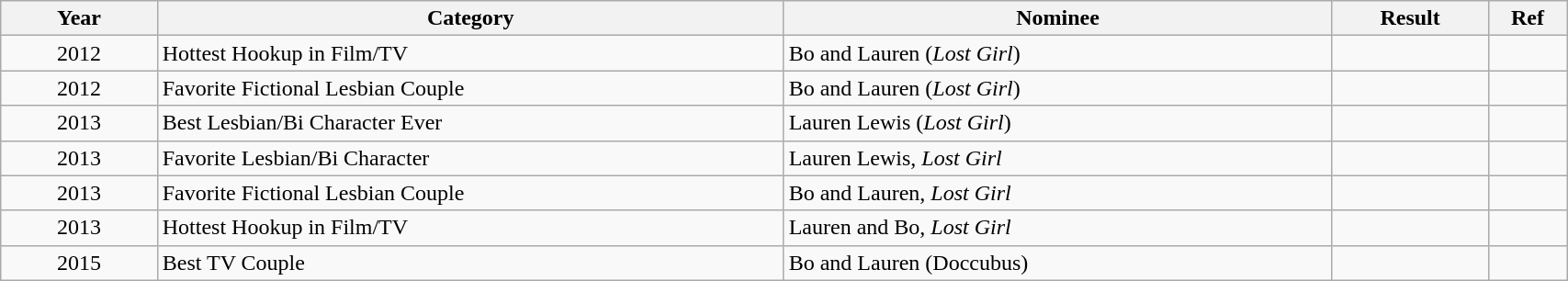<table class="wikitable" style="width:90%;">
<tr>
<th style="width:10%;">Year</th>
<th style="width:40%;">Category</th>
<th style="width:35%;">Nominee</th>
<th style="width:10%;">Result</th>
<th style="width:5%;">Ref</th>
</tr>
<tr>
<td style="text-align:center;">2012</td>
<td>Hottest Hookup in Film/TV</td>
<td>Bo and Lauren (<em>Lost Girl</em>)</td>
<td></td>
<td style="text-align:center;"></td>
</tr>
<tr>
<td style="text-align:center;">2012</td>
<td>Favorite Fictional Lesbian Couple</td>
<td>Bo and Lauren (<em>Lost Girl</em>)</td>
<td></td>
<td style="text-align:center;"></td>
</tr>
<tr>
<td style="text-align:center;">2013</td>
<td>Best Lesbian/Bi Character Ever</td>
<td>Lauren Lewis (<em>Lost Girl</em>)</td>
<td></td>
<td style="text-align:center;"></td>
</tr>
<tr>
<td style="text-align:center;">2013</td>
<td>Favorite Lesbian/Bi Character</td>
<td>Lauren Lewis, <em>Lost Girl</em></td>
<td></td>
<td style="text-align:center;"></td>
</tr>
<tr>
<td style="text-align:center;">2013</td>
<td>Favorite Fictional Lesbian Couple</td>
<td>Bo and Lauren, <em>Lost Girl</em></td>
<td></td>
<td style="text-align:center;"></td>
</tr>
<tr>
<td style="text-align:center;">2013</td>
<td>Hottest Hookup in Film/TV</td>
<td>Lauren and Bo, <em>Lost Girl</em></td>
<td></td>
<td style="text-align:center;"></td>
</tr>
<tr>
<td style="text-align:center;">2015</td>
<td>Best TV Couple</td>
<td>Bo and Lauren (Doccubus)</td>
<td></td>
<td style="text-align:center;"></td>
</tr>
</table>
